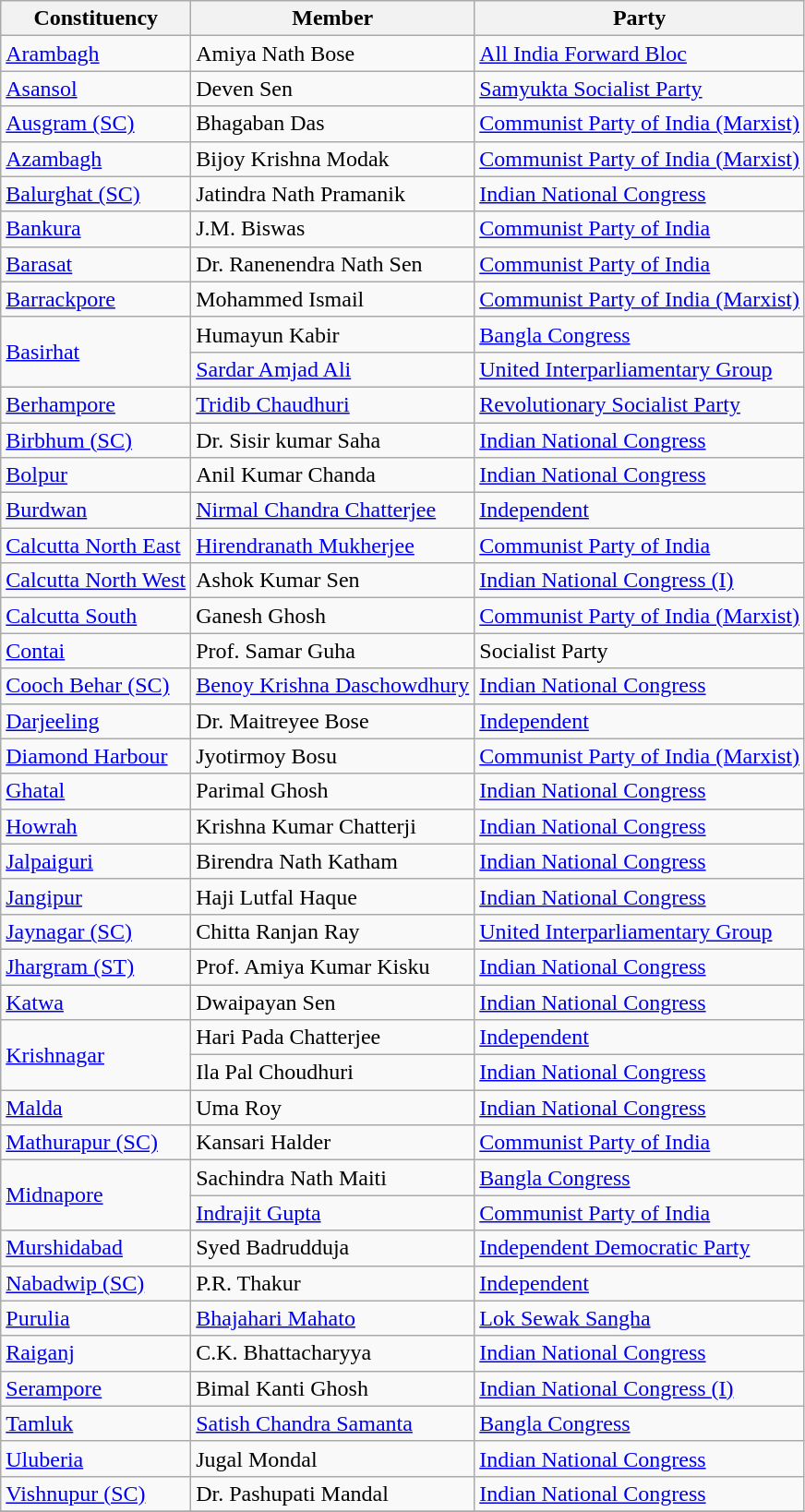<table class="wikitable sortable">
<tr>
<th>Constituency</th>
<th>Member</th>
<th>Party</th>
</tr>
<tr>
<td><a href='#'>Arambagh</a></td>
<td>Amiya Nath Bose</td>
<td><a href='#'>All India Forward Bloc</a></td>
</tr>
<tr>
<td><a href='#'>Asansol</a></td>
<td>Deven Sen</td>
<td><a href='#'>Samyukta Socialist Party</a></td>
</tr>
<tr>
<td><a href='#'>Ausgram (SC)</a></td>
<td>Bhagaban Das</td>
<td><a href='#'>Communist Party of India (Marxist)</a></td>
</tr>
<tr>
<td><a href='#'>Azambagh</a></td>
<td>Bijoy Krishna Modak</td>
<td><a href='#'>Communist Party of India (Marxist)</a></td>
</tr>
<tr>
<td><a href='#'>Balurghat (SC)</a></td>
<td>Jatindra Nath Pramanik</td>
<td><a href='#'>Indian National Congress</a></td>
</tr>
<tr>
<td><a href='#'>Bankura</a></td>
<td>J.M. Biswas</td>
<td><a href='#'>Communist Party of India</a></td>
</tr>
<tr>
<td><a href='#'>Barasat</a></td>
<td>Dr. Ranenendra Nath Sen</td>
<td><a href='#'>Communist Party of India</a></td>
</tr>
<tr>
<td><a href='#'>Barrackpore</a></td>
<td>Mohammed Ismail</td>
<td><a href='#'>Communist Party of India (Marxist)</a></td>
</tr>
<tr>
<td rowspan=2><a href='#'>Basirhat</a></td>
<td>Humayun Kabir</td>
<td><a href='#'>Bangla Congress</a></td>
</tr>
<tr>
<td><a href='#'>Sardar Amjad Ali</a></td>
<td><a href='#'>United Interparliamentary Group</a></td>
</tr>
<tr>
<td><a href='#'>Berhampore</a></td>
<td><a href='#'>Tridib Chaudhuri</a></td>
<td><a href='#'>Revolutionary Socialist Party</a></td>
</tr>
<tr>
<td><a href='#'>Birbhum (SC)</a></td>
<td>Dr. Sisir kumar Saha</td>
<td><a href='#'>Indian National Congress</a></td>
</tr>
<tr>
<td><a href='#'>Bolpur</a></td>
<td>Anil Kumar Chanda</td>
<td><a href='#'>Indian National Congress</a></td>
</tr>
<tr>
<td><a href='#'>Burdwan</a></td>
<td><a href='#'>Nirmal Chandra Chatterjee</a></td>
<td><a href='#'>Independent</a></td>
</tr>
<tr>
<td><a href='#'>Calcutta North East</a></td>
<td><a href='#'>Hirendranath Mukherjee</a></td>
<td><a href='#'>Communist Party of India</a></td>
</tr>
<tr>
<td><a href='#'>Calcutta North West</a></td>
<td>Ashok Kumar Sen</td>
<td><a href='#'>Indian National Congress (I)</a></td>
</tr>
<tr>
<td><a href='#'>Calcutta South</a></td>
<td>Ganesh Ghosh</td>
<td><a href='#'>Communist Party of India (Marxist)</a></td>
</tr>
<tr>
<td><a href='#'>Contai</a></td>
<td>Prof. Samar Guha</td>
<td>Socialist Party</td>
</tr>
<tr>
<td><a href='#'>Cooch Behar (SC)</a></td>
<td><a href='#'>Benoy Krishna Daschowdhury</a></td>
<td><a href='#'>Indian National Congress</a></td>
</tr>
<tr>
<td><a href='#'>Darjeeling</a></td>
<td>Dr. Maitreyee Bose</td>
<td><a href='#'>Independent</a></td>
</tr>
<tr>
<td><a href='#'>Diamond Harbour</a></td>
<td>Jyotirmoy Bosu</td>
<td><a href='#'>Communist Party of India (Marxist)</a></td>
</tr>
<tr>
<td><a href='#'>Ghatal</a></td>
<td>Parimal Ghosh</td>
<td><a href='#'>Indian National Congress</a></td>
</tr>
<tr>
<td><a href='#'>Howrah</a></td>
<td>Krishna Kumar Chatterji</td>
<td><a href='#'>Indian National Congress</a></td>
</tr>
<tr>
<td><a href='#'>Jalpaiguri</a></td>
<td>Birendra Nath Katham</td>
<td><a href='#'>Indian National Congress</a></td>
</tr>
<tr>
<td><a href='#'>Jangipur</a></td>
<td>Haji Lutfal Haque</td>
<td><a href='#'>Indian National Congress</a></td>
</tr>
<tr>
<td><a href='#'>Jaynagar (SC)</a></td>
<td>Chitta Ranjan Ray</td>
<td><a href='#'>United Interparliamentary Group</a></td>
</tr>
<tr>
<td><a href='#'>Jhargram (ST)</a></td>
<td>Prof. Amiya Kumar Kisku</td>
<td><a href='#'>Indian National Congress</a></td>
</tr>
<tr>
<td><a href='#'>Katwa</a></td>
<td>Dwaipayan Sen</td>
<td><a href='#'>Indian National Congress</a></td>
</tr>
<tr>
<td rowspan=2><a href='#'>Krishnagar</a></td>
<td>Hari Pada Chatterjee</td>
<td><a href='#'>Independent</a></td>
</tr>
<tr>
<td>Ila Pal Choudhuri</td>
<td><a href='#'>Indian National Congress</a></td>
</tr>
<tr>
<td><a href='#'>Malda</a></td>
<td>Uma Roy</td>
<td><a href='#'>Indian National Congress</a></td>
</tr>
<tr>
<td><a href='#'>Mathurapur (SC)</a></td>
<td>Kansari Halder</td>
<td><a href='#'>Communist Party of India</a></td>
</tr>
<tr>
<td rowspan=2><a href='#'>Midnapore</a></td>
<td>Sachindra Nath Maiti</td>
<td><a href='#'>Bangla Congress</a></td>
</tr>
<tr>
<td><a href='#'>Indrajit Gupta</a></td>
<td><a href='#'>Communist Party of India</a></td>
</tr>
<tr>
<td><a href='#'>Murshidabad</a></td>
<td>Syed Badrudduja</td>
<td><a href='#'>Independent Democratic Party</a></td>
</tr>
<tr>
<td><a href='#'>Nabadwip (SC)</a></td>
<td>P.R. Thakur</td>
<td><a href='#'>Independent</a></td>
</tr>
<tr>
<td><a href='#'>Purulia</a></td>
<td><a href='#'>Bhajahari Mahato</a></td>
<td><a href='#'>Lok Sewak Sangha</a></td>
</tr>
<tr>
<td><a href='#'>Raiganj</a></td>
<td>C.K. Bhattacharyya</td>
<td><a href='#'>Indian National Congress</a></td>
</tr>
<tr>
<td><a href='#'>Serampore</a></td>
<td>Bimal Kanti Ghosh</td>
<td><a href='#'>Indian National Congress (I)</a></td>
</tr>
<tr>
<td><a href='#'>Tamluk</a></td>
<td><a href='#'>Satish Chandra Samanta</a></td>
<td><a href='#'>Bangla Congress</a></td>
</tr>
<tr>
<td><a href='#'>Uluberia</a></td>
<td>Jugal Mondal</td>
<td><a href='#'>Indian National Congress</a></td>
</tr>
<tr>
<td><a href='#'>Vishnupur (SC)</a></td>
<td>Dr. Pashupati Mandal</td>
<td><a href='#'>Indian National Congress</a></td>
</tr>
<tr>
</tr>
</table>
